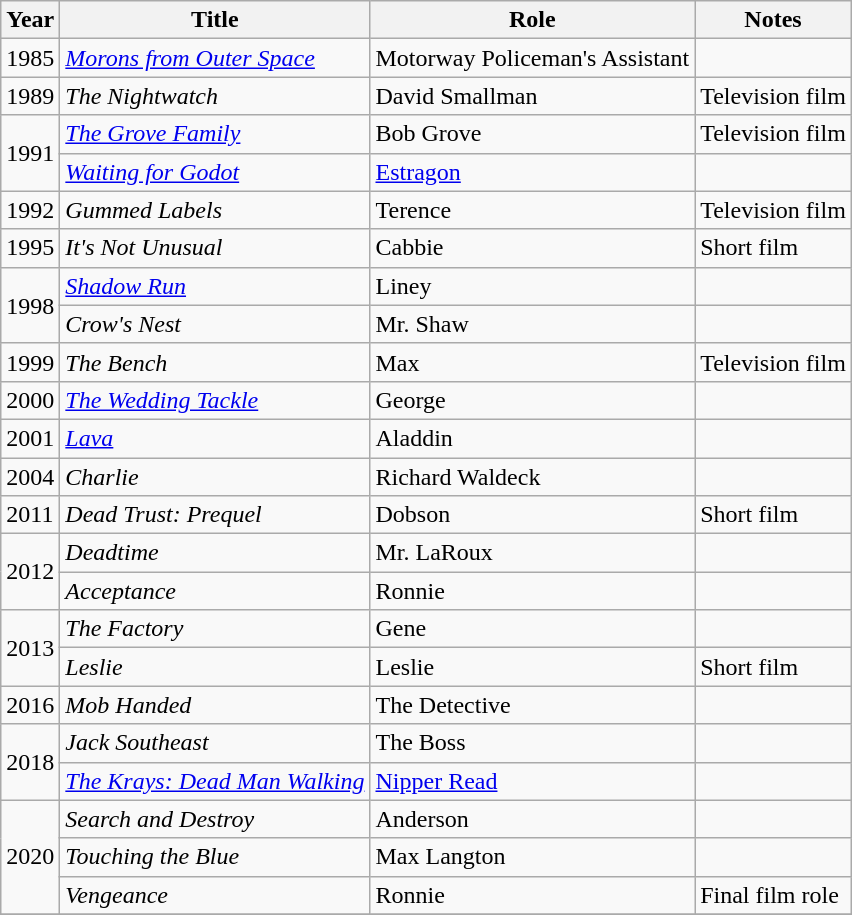<table class="wikitable sortable">
<tr>
<th>Year</th>
<th>Title</th>
<th>Role</th>
<th class="unsortable">Notes</th>
</tr>
<tr>
<td>1985</td>
<td><em><a href='#'>Morons from Outer Space</a></em></td>
<td>Motorway Policeman's Assistant</td>
<td></td>
</tr>
<tr>
<td>1989</td>
<td><em>The Nightwatch</em></td>
<td>David Smallman</td>
<td>Television film</td>
</tr>
<tr>
<td rowspan="2">1991</td>
<td><em><a href='#'>The Grove Family</a></em></td>
<td>Bob Grove</td>
<td>Television film</td>
</tr>
<tr>
<td><em><a href='#'>Waiting for Godot</a></em></td>
<td><a href='#'>Estragon</a></td>
<td></td>
</tr>
<tr>
<td>1992</td>
<td><em>Gummed Labels</em></td>
<td>Terence</td>
<td>Television film</td>
</tr>
<tr>
<td>1995</td>
<td><em>It's Not Unusual</em></td>
<td>Cabbie</td>
<td>Short film</td>
</tr>
<tr>
<td rowspan="2">1998</td>
<td><em><a href='#'>Shadow Run</a></em></td>
<td>Liney</td>
<td></td>
</tr>
<tr>
<td><em>Crow's Nest</em></td>
<td>Mr. Shaw</td>
<td></td>
</tr>
<tr>
<td>1999</td>
<td><em>The Bench</em></td>
<td>Max</td>
<td>Television film</td>
</tr>
<tr>
<td>2000</td>
<td><em><a href='#'>The Wedding Tackle</a></em></td>
<td>George</td>
<td></td>
</tr>
<tr>
<td>2001</td>
<td><em><a href='#'>Lava</a></em></td>
<td>Aladdin</td>
<td></td>
</tr>
<tr>
<td>2004</td>
<td><em>Charlie</em></td>
<td>Richard Waldeck</td>
<td></td>
</tr>
<tr>
<td>2011</td>
<td><em>Dead Trust: Prequel</em></td>
<td>Dobson</td>
<td>Short film</td>
</tr>
<tr>
<td rowspan="2">2012</td>
<td><em>Deadtime</em></td>
<td>Mr. LaRoux</td>
<td></td>
</tr>
<tr>
<td><em>Acceptance</em></td>
<td>Ronnie</td>
<td></td>
</tr>
<tr>
<td rowspan="2">2013</td>
<td><em>The Factory</em></td>
<td>Gene</td>
<td></td>
</tr>
<tr>
<td><em>Leslie</em></td>
<td>Leslie</td>
<td>Short film</td>
</tr>
<tr>
<td>2016</td>
<td><em>Mob Handed</em></td>
<td>The Detective</td>
<td></td>
</tr>
<tr>
<td rowspan="2">2018</td>
<td><em>Jack Southeast</em></td>
<td>The Boss</td>
<td></td>
</tr>
<tr>
<td><em><a href='#'>The Krays: Dead Man Walking</a></em></td>
<td><a href='#'>Nipper Read</a></td>
<td></td>
</tr>
<tr>
<td rowspan="3">2020</td>
<td><em>Search and Destroy</em></td>
<td>Anderson</td>
<td></td>
</tr>
<tr>
<td><em>Touching the Blue</em></td>
<td>Max Langton</td>
<td></td>
</tr>
<tr>
<td><em>Vengeance</em></td>
<td>Ronnie</td>
<td>Final film role</td>
</tr>
<tr>
</tr>
</table>
